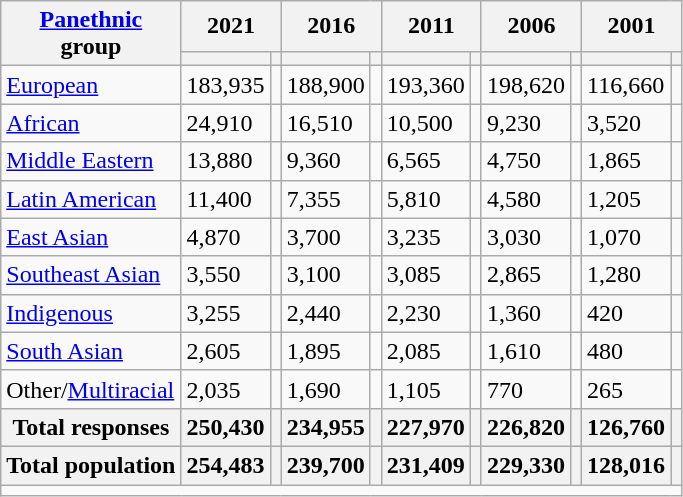<table class="wikitable collapsible sortable">
<tr>
<th rowspan="2"><a href='#'>Panethnic</a><br>group</th>
<th colspan="2">2021</th>
<th colspan="2">2016</th>
<th colspan="2">2011</th>
<th colspan="2">2006</th>
<th colspan="2">2001</th>
</tr>
<tr>
<th><a href='#'></a></th>
<th></th>
<th></th>
<th></th>
<th></th>
<th></th>
<th></th>
<th></th>
<th></th>
<th></th>
</tr>
<tr>
<td><a href='#'>European</a></td>
<td>183,935</td>
<td></td>
<td>188,900</td>
<td></td>
<td>193,360</td>
<td></td>
<td>198,620</td>
<td></td>
<td>116,660</td>
<td></td>
</tr>
<tr>
<td><a href='#'>African</a></td>
<td>24,910</td>
<td></td>
<td>16,510</td>
<td></td>
<td>10,500</td>
<td></td>
<td>9,230</td>
<td></td>
<td>3,520</td>
<td></td>
</tr>
<tr>
<td><a href='#'>Middle Eastern</a></td>
<td>13,880</td>
<td></td>
<td>9,360</td>
<td></td>
<td>6,565</td>
<td></td>
<td>4,750</td>
<td></td>
<td>1,865</td>
<td></td>
</tr>
<tr>
<td><a href='#'>Latin American</a></td>
<td>11,400</td>
<td></td>
<td>7,355</td>
<td></td>
<td>5,810</td>
<td></td>
<td>4,580</td>
<td></td>
<td>1,205</td>
<td></td>
</tr>
<tr>
<td><a href='#'>East Asian</a></td>
<td>4,870</td>
<td></td>
<td>3,700</td>
<td></td>
<td>3,235</td>
<td></td>
<td>3,030</td>
<td></td>
<td>1,070</td>
<td></td>
</tr>
<tr>
<td><a href='#'>Southeast Asian</a></td>
<td>3,550</td>
<td></td>
<td>3,100</td>
<td></td>
<td>3,085</td>
<td></td>
<td>2,865</td>
<td></td>
<td>1,280</td>
<td></td>
</tr>
<tr>
<td><a href='#'>Indigenous</a></td>
<td>3,255</td>
<td></td>
<td>2,440</td>
<td></td>
<td>2,230</td>
<td></td>
<td>1,360</td>
<td></td>
<td>420</td>
<td></td>
</tr>
<tr>
<td><a href='#'>South Asian</a></td>
<td>2,605</td>
<td></td>
<td>1,895</td>
<td></td>
<td>2,085</td>
<td></td>
<td>1,610</td>
<td></td>
<td>480</td>
<td></td>
</tr>
<tr>
<td>Other/<a href='#'>Multiracial</a></td>
<td>2,035</td>
<td></td>
<td>1,690</td>
<td></td>
<td>1,105</td>
<td></td>
<td>770</td>
<td></td>
<td>265</td>
<td></td>
</tr>
<tr>
<th>Total responses</th>
<th>250,430</th>
<th></th>
<th>234,955</th>
<th></th>
<th>227,970</th>
<th></th>
<th>226,820</th>
<th></th>
<th>126,760</th>
<th></th>
</tr>
<tr>
<th>Total population</th>
<th>254,483</th>
<th></th>
<th>239,700</th>
<th></th>
<th>231,409</th>
<th></th>
<th>229,330</th>
<th></th>
<th>128,016</th>
<th></th>
</tr>
<tr class="sortbottom">
<td colspan="15"></td>
</tr>
</table>
